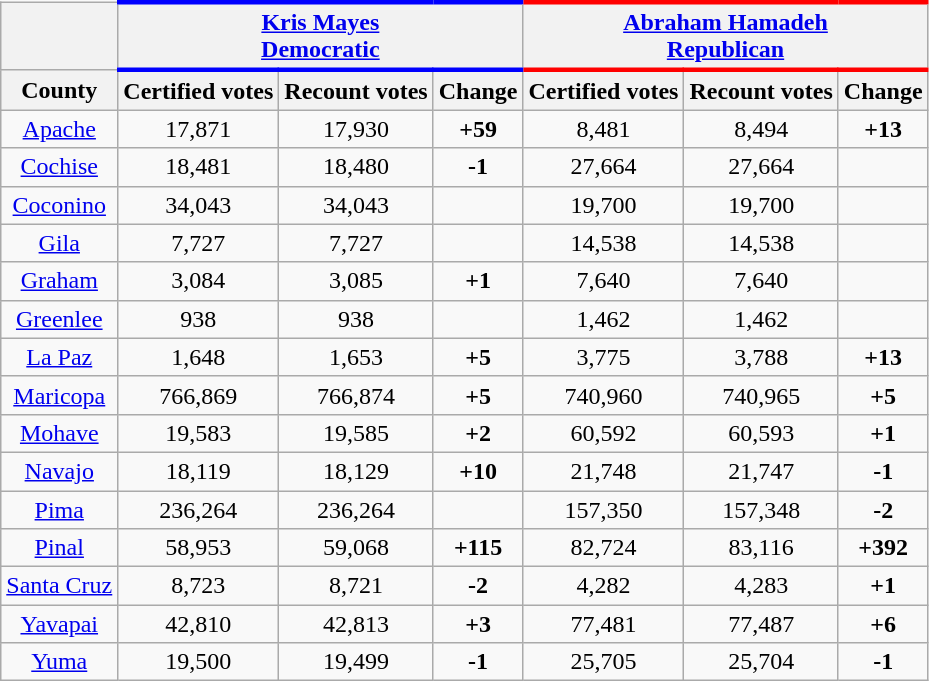<table class="wikitable sortable" style="text-align:center">
<tr>
<th></th>
<th colspan="3" style="border-top:solid #00f 3px; border-bottom:solid #00f 3px;"><a href='#'>Kris Mayes</a><br><a href='#'>Democratic</a></th>
<th colspan="3" style="border-top:solid #f00 3px; border-bottom:solid #f00 3px;"><a href='#'>Abraham Hamadeh</a><br><a href='#'>Republican</a></th>
</tr>
<tr>
<th style="text-align:center;">County</th>
<th style="text-align:center;" data-sort-type="number">Certified votes</th>
<th style="text-align:center;" data-sort-type="number">Recount votes</th>
<th style="text-align:center;" data-sort-type="number">Change</th>
<th style="text-align:center;" data-sort-type="number">Certified votes</th>
<th style="text-align:center;" data-sort-type="number">Recount votes</th>
<th style="text-align:center;" data-sort-type="number">Change</th>
</tr>
<tr>
<td><a href='#'>Apache</a></td>
<td>17,871</td>
<td>17,930</td>
<td><span><strong>+59</strong></span></td>
<td>8,481</td>
<td>8,494</td>
<td><span><strong>+13</strong></span></td>
</tr>
<tr>
<td><a href='#'>Cochise</a></td>
<td>18,481</td>
<td>18,480</td>
<td><span><strong>-1</strong></span></td>
<td>27,664</td>
<td>27,664</td>
<td></td>
</tr>
<tr>
<td><a href='#'>Coconino</a></td>
<td>34,043</td>
<td>34,043</td>
<td></td>
<td>19,700</td>
<td>19,700</td>
<td></td>
</tr>
<tr>
<td><a href='#'>Gila</a></td>
<td>7,727</td>
<td>7,727</td>
<td></td>
<td>14,538</td>
<td>14,538</td>
<td></td>
</tr>
<tr>
<td><a href='#'>Graham</a></td>
<td>3,084</td>
<td>3,085</td>
<td><span><strong>+1</strong></span></td>
<td>7,640</td>
<td>7,640</td>
<td></td>
</tr>
<tr>
<td><a href='#'>Greenlee</a></td>
<td>938</td>
<td>938</td>
<td></td>
<td>1,462</td>
<td>1,462</td>
<td></td>
</tr>
<tr>
<td><a href='#'>La Paz</a></td>
<td>1,648</td>
<td>1,653</td>
<td><span><strong>+5</strong></span></td>
<td>3,775</td>
<td>3,788</td>
<td><span><strong>+13</strong></span></td>
</tr>
<tr>
<td><a href='#'>Maricopa</a></td>
<td>766,869</td>
<td>766,874</td>
<td><span><strong>+5</strong></span></td>
<td>740,960</td>
<td>740,965</td>
<td><span><strong>+5</strong></span></td>
</tr>
<tr>
<td><a href='#'>Mohave</a></td>
<td>19,583</td>
<td>19,585</td>
<td><span><strong>+2</strong></span></td>
<td>60,592</td>
<td>60,593</td>
<td><span><strong>+1</strong></span></td>
</tr>
<tr>
<td><a href='#'>Navajo</a></td>
<td>18,119</td>
<td>18,129</td>
<td><span><strong>+10</strong></span></td>
<td>21,748</td>
<td>21,747</td>
<td><span><strong>-1</strong></span></td>
</tr>
<tr>
<td><a href='#'>Pima</a></td>
<td>236,264</td>
<td>236,264</td>
<td></td>
<td>157,350</td>
<td>157,348</td>
<td><span><strong>-2</strong></span></td>
</tr>
<tr>
<td><a href='#'>Pinal</a></td>
<td>58,953</td>
<td>59,068</td>
<td><span><strong>+115</strong></span></td>
<td>82,724</td>
<td>83,116</td>
<td><span><strong>+392</strong></span></td>
</tr>
<tr>
<td><a href='#'>Santa Cruz</a></td>
<td>8,723</td>
<td>8,721</td>
<td><span><strong>-2</strong></span></td>
<td>4,282</td>
<td>4,283</td>
<td><span><strong>+1</strong></span></td>
</tr>
<tr>
<td><a href='#'>Yavapai</a></td>
<td>42,810</td>
<td>42,813</td>
<td><span><strong>+3</strong></span></td>
<td>77,481</td>
<td>77,487</td>
<td><span><strong>+6</strong></span></td>
</tr>
<tr>
<td><a href='#'>Yuma</a></td>
<td>19,500</td>
<td>19,499</td>
<td><span><strong>-1</strong></span></td>
<td>25,705</td>
<td>25,704</td>
<td><span><strong>-1</strong></span></td>
</tr>
</table>
